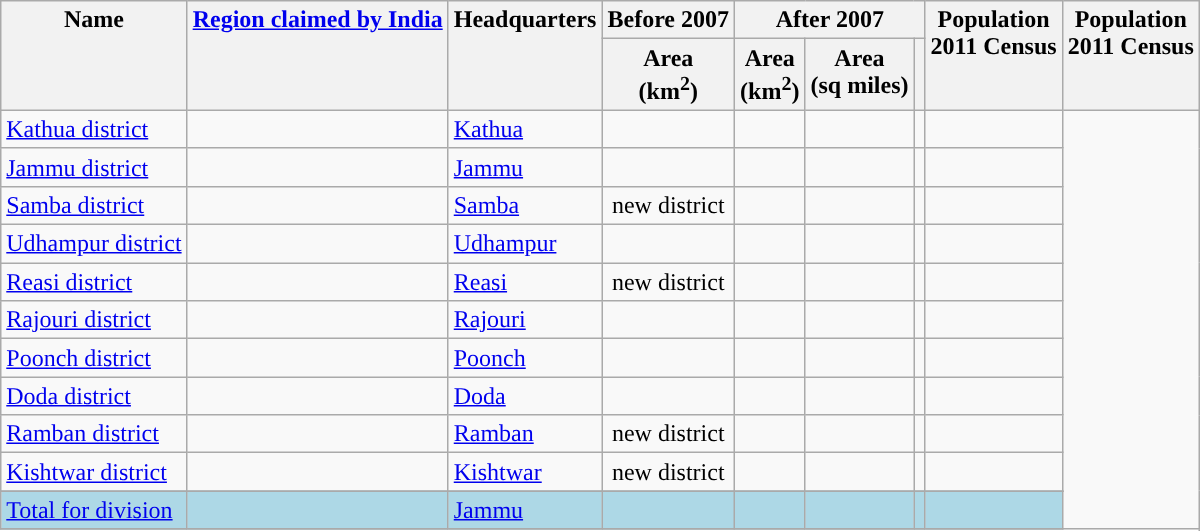<table class="wikitable sortable" style="margin-bottom: 0;">
<tr style="vertical-align:top;">
<th rowspan=2>Name</th>
<th rowspan=2 class=unsortable><a href='#'>Region claimed by India</a></th>
<th rowspan=2 class=unsortable>Headquarters</th>
<th>Before 2007</th>
<th colspan=3>After 2007</th>
<th rowspan=2>Population <br> 2011 Census</th>
<th rowspan=2>Population <br> 2011 Census</th>
</tr>
<tr style="vertical-align:top;">
<th>Area <br>(km<sup>2</sup>)</th>
<th>Area <br>(km<sup>2</sup>)</th>
<th class=unsortable>Area <br>(sq miles)</th>
<th class=unsortable></th>
</tr>
<tr style="vertical-align:top;">
<td><a href='#'>Kathua district</a></td>
<td></td>
<td><a href='#'>Kathua</a></td>
<td style="text-align:right;"></td>
<td></td>
<td></td>
<td style="text-align:right;"></td>
<td style="text-align:right;"></td>
</tr>
<tr style="vertical-align:top;">
<td><a href='#'>Jammu district</a></td>
<td></td>
<td><a href='#'>Jammu</a></td>
<td style="text-align:right;"></td>
<td></td>
<td></td>
<td style="text-align:right;"></td>
<td style="text-align:right;"></td>
</tr>
<tr style="vertical-align:top;">
<td><a href='#'>Samba district</a></td>
<td></td>
<td><a href='#'>Samba</a></td>
<td style="text-align:center;">new district</td>
<td></td>
<td></td>
<td style="text-align:right;"></td>
<td style="text-align:right;"></td>
</tr>
<tr style="vertical-align:top;">
<td><a href='#'>Udhampur district</a></td>
<td></td>
<td><a href='#'>Udhampur</a></td>
<td style="text-align:right;"></td>
<td></td>
<td></td>
<td style="text-align:right;"></td>
<td style="text-align:right;"></td>
</tr>
<tr style="vertical-align:top;">
<td><a href='#'>Reasi district</a></td>
<td></td>
<td><a href='#'>Reasi</a></td>
<td style="text-align:center;">new district</td>
<td></td>
<td></td>
<td style="text-align:right;"></td>
<td style="text-align:right;"></td>
</tr>
<tr style="vertical-align:top;">
<td><a href='#'>Rajouri district</a></td>
<td></td>
<td><a href='#'>Rajouri</a></td>
<td style="text-align:right;"></td>
<td></td>
<td></td>
<td style="text-align:right;"></td>
<td style="text-align:right;"></td>
</tr>
<tr style="vertical-align:top;">
<td><a href='#'>Poonch district</a></td>
<td></td>
<td><a href='#'>Poonch</a></td>
<td style="text-align:right;"></td>
<td></td>
<td></td>
<td style="text-align:right;"></td>
<td style="text-align:right;"></td>
</tr>
<tr style="vertical-align:top;">
<td><a href='#'>Doda district</a></td>
<td></td>
<td><a href='#'>Doda</a></td>
<td style="text-align:right;"></td>
<td></td>
<td></td>
<td style="text-align:right;"></td>
<td style="text-align:right;"></td>
</tr>
<tr style="vertical-align:top;">
<td><a href='#'>Ramban district</a></td>
<td></td>
<td><a href='#'>Ramban</a></td>
<td style="text-align:center">new district</td>
<td></td>
<td></td>
<td style="text-align:right;"></td>
<td style="text-align:right;"></td>
</tr>
<tr style="vertical-align:top;">
<td><a href='#'>Kishtwar district</a></td>
<td></td>
<td><a href='#'>Kishtwar</a></td>
<td style="text-align:center">new district</td>
<td></td>
<td></td>
<td style="text-align:right;"></td>
<td style="text-align:right;"></td>
</tr>
<tr style="vertical-align:top;">
</tr>
<tr style="background:lightblue; vertical-align:top;" class=sortbottom>
<td><a href='#'>Total for division</a></td>
<td></td>
<td><a href='#'>Jammu</a></td>
<td style="text-align:right;"></td>
<td></td>
<td></td>
<td style="text-align:center;"></td>
<td style="text-align:center;"></td>
</tr>
<tr>
</tr>
</table>
